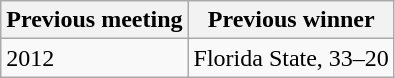<table class="wikitable">
<tr>
<th>Previous meeting</th>
<th>Previous winner</th>
</tr>
<tr>
<td>2012</td>
<td>Florida State, 33–20</td>
</tr>
</table>
